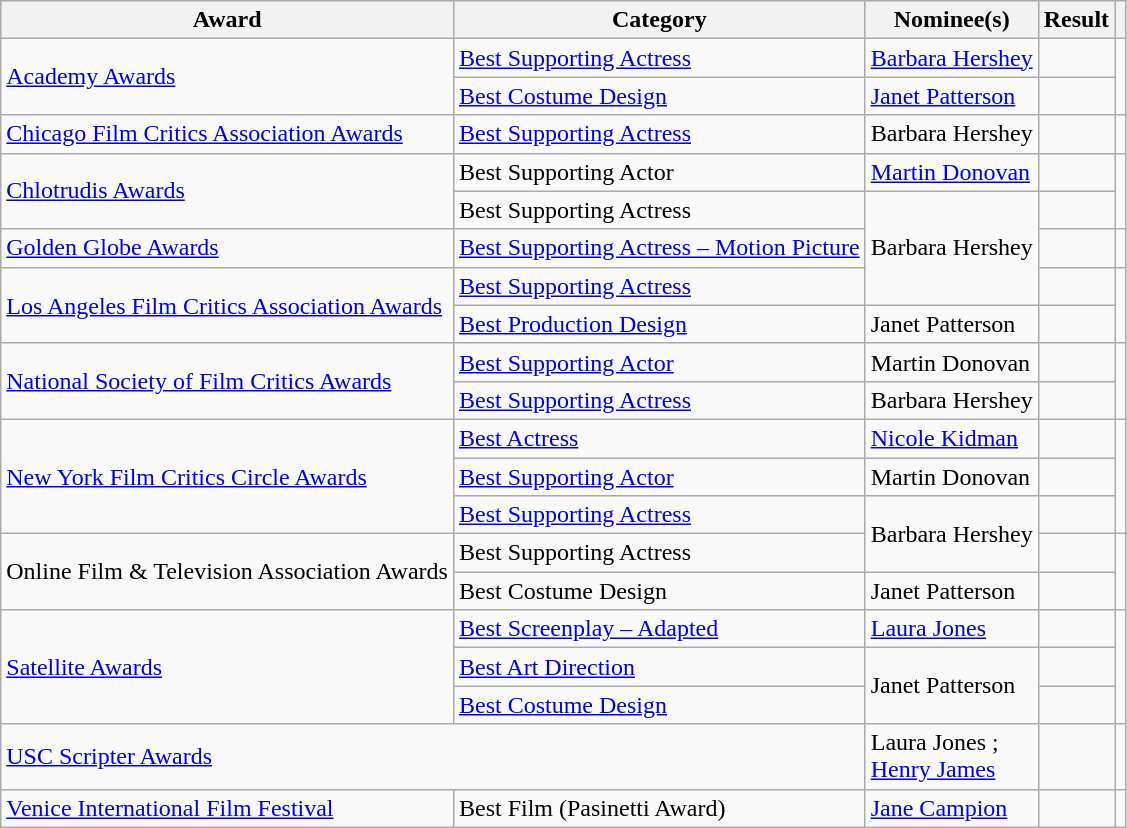<table class="wikitable plainrowheaders">
<tr>
<th>Award</th>
<th>Category</th>
<th>Nominee(s)</th>
<th>Result</th>
<th></th>
</tr>
<tr>
<td rowspan="2"><a href='#'>Academy Awards</a></td>
<td><a href='#'>Best Supporting Actress</a></td>
<td><a href='#'>Barbara Hershey</a></td>
<td></td>
<td rowspan="2" style="text-align: center;"></td>
</tr>
<tr>
<td><a href='#'>Best Costume Design</a></td>
<td><a href='#'>Janet Patterson</a></td>
<td></td>
</tr>
<tr>
<td><a href='#'>Chicago Film Critics Association Awards</a></td>
<td><a href='#'>Best Supporting Actress</a></td>
<td>Barbara Hershey</td>
<td></td>
<td style="text-align: center;"></td>
</tr>
<tr>
<td rowspan="2"><a href='#'>Chlotrudis Awards</a></td>
<td>Best Supporting Actor</td>
<td><a href='#'>Martin Donovan</a></td>
<td></td>
<td rowspan="2" style="text-align: center;"></td>
</tr>
<tr>
<td>Best Supporting Actress</td>
<td rowspan="3">Barbara Hershey</td>
<td></td>
</tr>
<tr>
<td><a href='#'>Golden Globe Awards</a></td>
<td><a href='#'>Best Supporting Actress – Motion Picture</a></td>
<td></td>
<td style="text-align: center;"></td>
</tr>
<tr>
<td rowspan="2"><a href='#'>Los Angeles Film Critics Association Awards</a></td>
<td><a href='#'>Best Supporting Actress</a></td>
<td></td>
<td rowspan="2" style="text-align: center;"></td>
</tr>
<tr>
<td><a href='#'>Best Production Design</a></td>
<td>Janet Patterson</td>
<td></td>
</tr>
<tr>
<td rowspan="2"><a href='#'>National Society of Film Critics Awards</a></td>
<td><a href='#'>Best Supporting Actor</a></td>
<td>Martin Donovan</td>
<td></td>
<td rowspan="2" style="text-align: center;"></td>
</tr>
<tr>
<td><a href='#'>Best Supporting Actress</a></td>
<td>Barbara Hershey</td>
<td></td>
</tr>
<tr>
<td rowspan="3"><a href='#'>New York Film Critics Circle Awards</a></td>
<td><a href='#'>Best Actress</a></td>
<td><a href='#'>Nicole Kidman</a></td>
<td></td>
<td rowspan="3" style="text-align: center;"></td>
</tr>
<tr>
<td><a href='#'>Best Supporting Actor</a></td>
<td>Martin Donovan</td>
<td></td>
</tr>
<tr>
<td><a href='#'>Best Supporting Actress</a></td>
<td rowspan="2">Barbara Hershey</td>
<td></td>
</tr>
<tr>
<td rowspan="2">Online Film & Television Association Awards</td>
<td>Best Supporting Actress</td>
<td></td>
<td rowspan="2" style="text-align: center;"></td>
</tr>
<tr>
<td>Best Costume Design</td>
<td>Janet Patterson</td>
<td></td>
</tr>
<tr>
<td rowspan="3"><a href='#'>Satellite Awards</a></td>
<td><a href='#'>Best Screenplay – Adapted</a></td>
<td><a href='#'>Laura Jones</a></td>
<td></td>
<td rowspan="3" style="text-align: center;"></td>
</tr>
<tr>
<td><a href='#'>Best Art Direction</a></td>
<td rowspan="2">Janet Patterson</td>
<td></td>
</tr>
<tr>
<td><a href='#'>Best Costume Design</a></td>
<td></td>
</tr>
<tr>
<td colspan="2"><a href='#'>USC Scripter Awards</a></td>
<td>Laura Jones ; <br> <a href='#'>Henry James</a> </td>
<td></td>
<td style="text-align: center;"></td>
</tr>
<tr>
<td><a href='#'>Venice International Film Festival</a></td>
<td>Best Film (Pasinetti Award)</td>
<td><a href='#'>Jane Campion</a></td>
<td></td>
<td style="text-align: center;"></td>
</tr>
</table>
